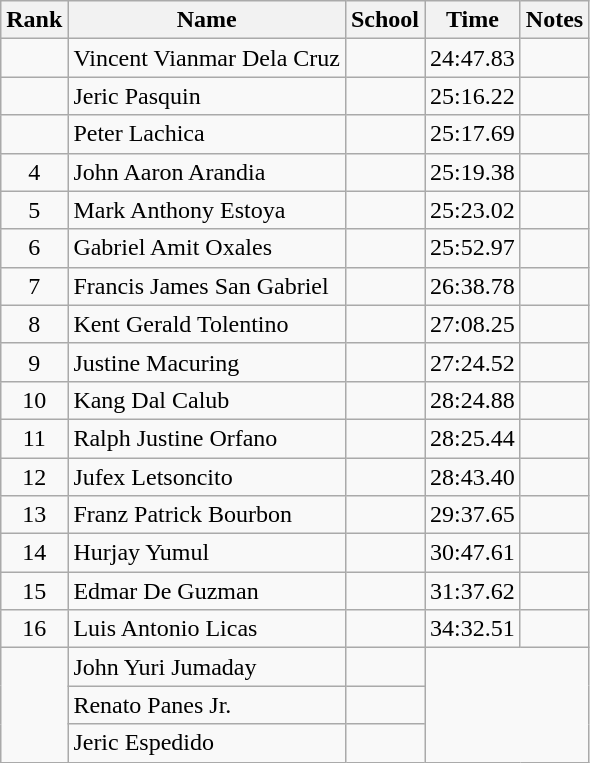<table class="wikitable sortable" style="text-align:center">
<tr>
<th>Rank</th>
<th>Name</th>
<th>School</th>
<th>Time</th>
<th>Notes</th>
</tr>
<tr>
<td></td>
<td align=left>Vincent Vianmar Dela Cruz</td>
<td align=left></td>
<td>24:47.83</td>
<td></td>
</tr>
<tr>
<td></td>
<td align=left>Jeric Pasquin</td>
<td align=left></td>
<td>25:16.22</td>
<td></td>
</tr>
<tr>
<td></td>
<td align=left>Peter Lachica</td>
<td align=left></td>
<td>25:17.69</td>
<td></td>
</tr>
<tr>
<td>4</td>
<td align=left>John Aaron Arandia</td>
<td align=left></td>
<td>25:19.38</td>
<td></td>
</tr>
<tr>
<td>5</td>
<td align=left>Mark Anthony Estoya</td>
<td align=left></td>
<td>25:23.02</td>
<td></td>
</tr>
<tr>
<td>6</td>
<td align=left>Gabriel Amit Oxales</td>
<td align=left></td>
<td>25:52.97</td>
<td></td>
</tr>
<tr>
<td>7</td>
<td align=left>Francis James San Gabriel</td>
<td align=left></td>
<td>26:38.78</td>
<td></td>
</tr>
<tr>
<td>8</td>
<td align=left>Kent Gerald Tolentino</td>
<td align=left></td>
<td>27:08.25</td>
<td></td>
</tr>
<tr>
<td>9</td>
<td align=left>Justine Macuring</td>
<td align=left></td>
<td>27:24.52</td>
<td></td>
</tr>
<tr>
<td>10</td>
<td align=left>Kang Dal Calub</td>
<td align=left></td>
<td>28:24.88</td>
<td></td>
</tr>
<tr>
<td>11</td>
<td align=left>Ralph Justine Orfano</td>
<td align=left></td>
<td>28:25.44</td>
<td></td>
</tr>
<tr>
<td>12</td>
<td align=left>Jufex Letsoncito</td>
<td align=left></td>
<td>28:43.40</td>
<td></td>
</tr>
<tr>
<td>13</td>
<td align=left>Franz Patrick Bourbon</td>
<td align=left></td>
<td>29:37.65</td>
<td></td>
</tr>
<tr>
<td>14</td>
<td align=left>Hurjay Yumul</td>
<td></td>
<td>30:47.61</td>
<td></td>
</tr>
<tr>
<td>15</td>
<td align=left>Edmar De Guzman</td>
<td align=left></td>
<td>31:37.62</td>
<td></td>
</tr>
<tr>
<td>16</td>
<td align=left>Luis Antonio Licas</td>
<td align=left></td>
<td>34:32.51</td>
<td></td>
</tr>
<tr>
<td rowspan=3></td>
<td align=left>John Yuri Jumaday</td>
<td align=left></td>
<td rowspan=3 colspan=3></td>
</tr>
<tr>
<td align=left>Renato Panes Jr.</td>
<td align=left></td>
</tr>
<tr>
<td align=left>Jeric Espedido</td>
<td></td>
</tr>
</table>
